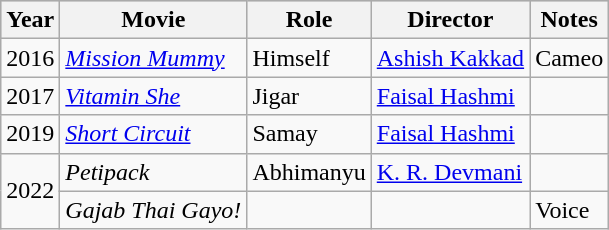<table class="wikitable">
<tr style="background:#ccc; text-align:center;">
<th>Year</th>
<th>Movie</th>
<th>Role</th>
<th>Director</th>
<th>Notes</th>
</tr>
<tr>
<td>2016</td>
<td><em><a href='#'>Mission Mummy</a></em></td>
<td>Himself</td>
<td><a href='#'>Ashish Kakkad</a></td>
<td>Cameo</td>
</tr>
<tr>
<td>2017</td>
<td><em><a href='#'>Vitamin She</a></em></td>
<td>Jigar</td>
<td><a href='#'>Faisal Hashmi</a></td>
<td></td>
</tr>
<tr>
<td>2019</td>
<td><em><a href='#'>Short Circuit</a></em></td>
<td>Samay</td>
<td><a href='#'>Faisal Hashmi</a></td>
<td></td>
</tr>
<tr>
<td rowspan="2">2022</td>
<td><em>Petipack</em></td>
<td>Abhimanyu</td>
<td><a href='#'>K. R. Devmani</a></td>
<td></td>
</tr>
<tr>
<td><em>Gajab Thai Gayo!</em></td>
<td></td>
<td></td>
<td>Voice</td>
</tr>
</table>
